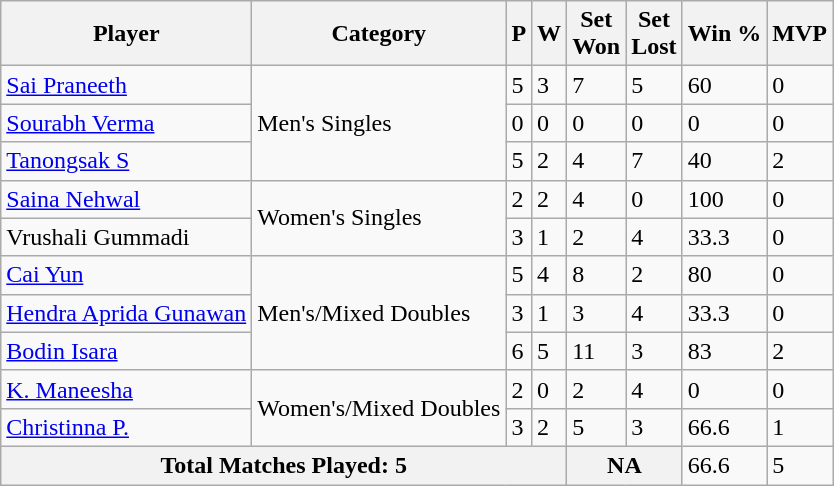<table class="wikitable">
<tr>
<th>Player</th>
<th>Category</th>
<th>P</th>
<th>W</th>
<th>Set<br>Won</th>
<th>Set<br>Lost</th>
<th>Win %</th>
<th>MVP</th>
</tr>
<tr>
<td> <a href='#'>Sai Praneeth</a></td>
<td rowspan="3">Men's Singles</td>
<td>5</td>
<td>3</td>
<td>7</td>
<td>5</td>
<td>60</td>
<td>0</td>
</tr>
<tr>
<td> <a href='#'>Sourabh Verma</a></td>
<td>0</td>
<td>0</td>
<td>0</td>
<td>0</td>
<td>0</td>
<td>0</td>
</tr>
<tr>
<td> <a href='#'>Tanongsak S</a></td>
<td>5</td>
<td>2</td>
<td>4</td>
<td>7</td>
<td>40</td>
<td>2</td>
</tr>
<tr>
<td> <a href='#'>Saina Nehwal</a></td>
<td rowspan="2">Women's Singles</td>
<td>2</td>
<td>2</td>
<td>4</td>
<td>0</td>
<td>100</td>
<td>0</td>
</tr>
<tr>
<td> Vrushali Gummadi</td>
<td>3</td>
<td>1</td>
<td>2</td>
<td>4</td>
<td>33.3</td>
<td>0</td>
</tr>
<tr>
<td> <a href='#'>Cai Yun</a></td>
<td rowspan="3">Men's/Mixed Doubles</td>
<td>5</td>
<td>4</td>
<td>8</td>
<td>2</td>
<td>80</td>
<td>0</td>
</tr>
<tr>
<td> <a href='#'>Hendra Aprida Gunawan</a></td>
<td>3</td>
<td>1</td>
<td>3</td>
<td>4</td>
<td>33.3</td>
<td>0</td>
</tr>
<tr>
<td> <a href='#'>Bodin Isara</a></td>
<td>6</td>
<td>5</td>
<td>11</td>
<td>3</td>
<td>83</td>
<td>2</td>
</tr>
<tr>
<td> <a href='#'>K. Maneesha</a></td>
<td rowspan="2">Women's/Mixed Doubles</td>
<td>2</td>
<td>0</td>
<td>2</td>
<td>4</td>
<td>0</td>
<td>0</td>
</tr>
<tr>
<td> <a href='#'>Christinna P.</a></td>
<td>3</td>
<td>2</td>
<td>5</td>
<td>3</td>
<td>66.6</td>
<td>1</td>
</tr>
<tr>
<th colspan="4">Total Matches Played: 5</th>
<th colspan="2">NA</th>
<td>66.6</td>
<td>5</td>
</tr>
</table>
